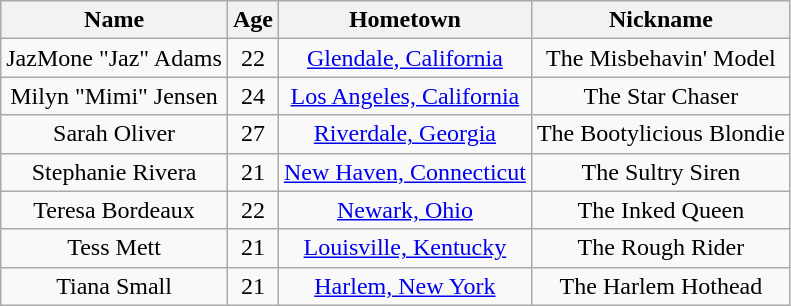<table class="wikitable sortable plainrowheaders" style="text-align:center;">
<tr>
<th scope="col">Name</th>
<th scope="col">Age</th>
<th scope="col">Hometown</th>
<th scope="col">Nickname</th>
</tr>
<tr>
<td scope="row">JazMone "Jaz" Adams</td>
<td>22</td>
<td><a href='#'>Glendale, California</a></td>
<td>The Misbehavin' Model</td>
</tr>
<tr>
<td scope="row">Milyn "Mimi" Jensen</td>
<td>24</td>
<td><a href='#'>Los Angeles, California</a></td>
<td>The Star Chaser</td>
</tr>
<tr>
<td scope="row">Sarah Oliver</td>
<td>27</td>
<td><a href='#'>Riverdale, Georgia</a></td>
<td>The Bootylicious Blondie</td>
</tr>
<tr>
<td scope="row">Stephanie Rivera</td>
<td>21</td>
<td><a href='#'>New Haven, Connecticut</a></td>
<td>The Sultry Siren</td>
</tr>
<tr>
<td scope="row">Teresa Bordeaux</td>
<td>22</td>
<td><a href='#'>Newark, Ohio</a></td>
<td>The Inked Queen</td>
</tr>
<tr>
<td scope="row">Tess Mett</td>
<td>21</td>
<td><a href='#'>Louisville, Kentucky</a></td>
<td>The Rough Rider</td>
</tr>
<tr>
<td scope="row">Tiana Small</td>
<td>21</td>
<td><a href='#'>Harlem, New York</a></td>
<td>The Harlem Hothead</td>
</tr>
</table>
